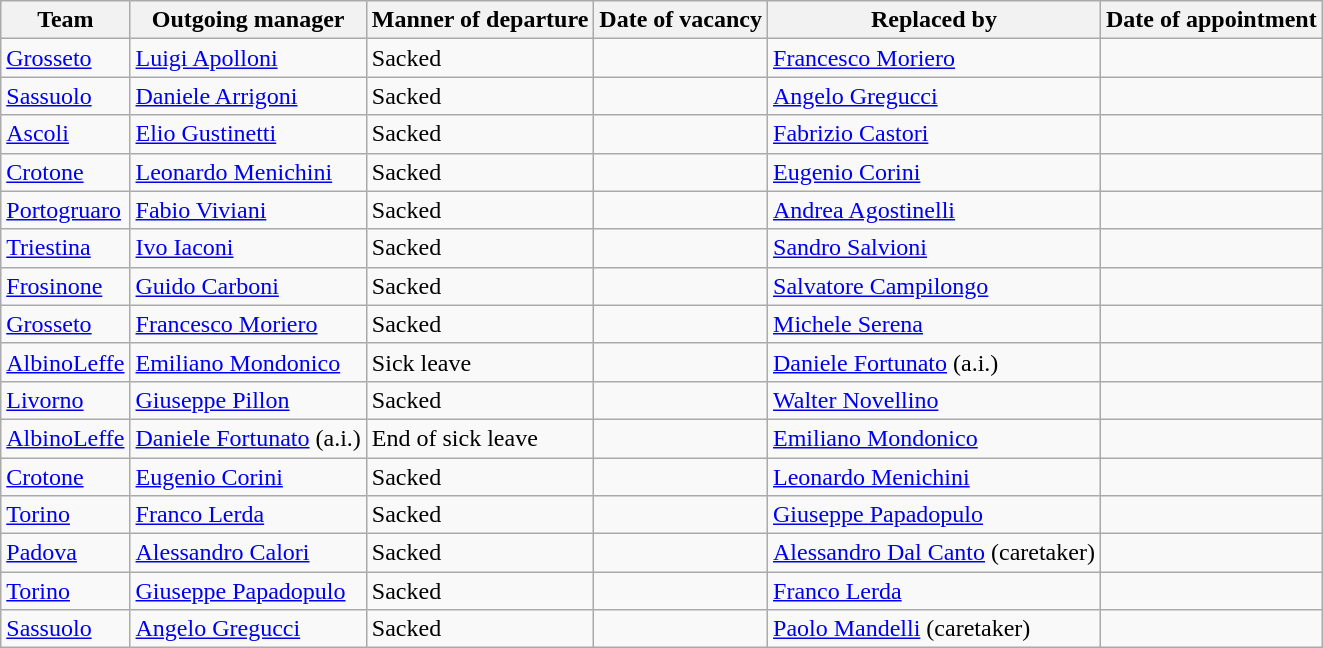<table class="wikitable sortable">
<tr>
<th>Team</th>
<th>Outgoing manager</th>
<th>Manner of departure</th>
<th>Date of vacancy</th>
<th>Replaced by</th>
<th>Date of appointment</th>
</tr>
<tr>
<td><a href='#'>Grosseto</a></td>
<td><a href='#'>Luigi Apolloni</a></td>
<td>Sacked</td>
<td></td>
<td><a href='#'>Francesco Moriero</a></td>
<td></td>
</tr>
<tr>
<td><a href='#'>Sassuolo</a></td>
<td><a href='#'>Daniele Arrigoni</a></td>
<td>Sacked</td>
<td></td>
<td><a href='#'>Angelo Gregucci</a></td>
<td></td>
</tr>
<tr>
<td><a href='#'>Ascoli</a></td>
<td><a href='#'>Elio Gustinetti</a></td>
<td>Sacked</td>
<td></td>
<td><a href='#'>Fabrizio Castori</a></td>
<td></td>
</tr>
<tr>
<td><a href='#'>Crotone</a></td>
<td><a href='#'>Leonardo Menichini</a></td>
<td>Sacked</td>
<td></td>
<td><a href='#'>Eugenio Corini</a></td>
<td></td>
</tr>
<tr>
<td><a href='#'>Portogruaro</a></td>
<td><a href='#'>Fabio Viviani</a></td>
<td>Sacked</td>
<td></td>
<td><a href='#'>Andrea Agostinelli</a></td>
<td></td>
</tr>
<tr>
<td><a href='#'>Triestina</a></td>
<td><a href='#'>Ivo Iaconi</a></td>
<td>Sacked</td>
<td></td>
<td><a href='#'>Sandro Salvioni</a></td>
<td></td>
</tr>
<tr>
<td><a href='#'>Frosinone</a></td>
<td><a href='#'>Guido Carboni</a></td>
<td>Sacked</td>
<td></td>
<td><a href='#'>Salvatore Campilongo</a></td>
<td></td>
</tr>
<tr>
<td><a href='#'>Grosseto</a></td>
<td><a href='#'>Francesco Moriero</a></td>
<td>Sacked</td>
<td></td>
<td><a href='#'>Michele Serena</a></td>
<td></td>
</tr>
<tr>
<td><a href='#'>AlbinoLeffe</a></td>
<td><a href='#'>Emiliano Mondonico</a></td>
<td>Sick leave</td>
<td></td>
<td><a href='#'>Daniele Fortunato</a> (a.i.)</td>
<td></td>
</tr>
<tr>
<td><a href='#'>Livorno</a></td>
<td><a href='#'>Giuseppe Pillon</a></td>
<td>Sacked</td>
<td></td>
<td><a href='#'>Walter Novellino</a></td>
<td></td>
</tr>
<tr>
<td><a href='#'>AlbinoLeffe</a></td>
<td><a href='#'>Daniele Fortunato</a> (a.i.)</td>
<td>End of sick leave</td>
<td></td>
<td><a href='#'>Emiliano Mondonico</a></td>
<td></td>
</tr>
<tr>
<td><a href='#'>Crotone</a></td>
<td><a href='#'>Eugenio Corini</a></td>
<td>Sacked</td>
<td></td>
<td><a href='#'>Leonardo Menichini</a></td>
<td></td>
</tr>
<tr>
<td><a href='#'>Torino</a></td>
<td><a href='#'>Franco Lerda</a></td>
<td>Sacked</td>
<td></td>
<td><a href='#'>Giuseppe Papadopulo</a></td>
<td></td>
</tr>
<tr>
<td><a href='#'>Padova</a></td>
<td><a href='#'>Alessandro Calori</a></td>
<td>Sacked</td>
<td></td>
<td><a href='#'>Alessandro Dal Canto</a> (caretaker)</td>
<td></td>
</tr>
<tr>
<td><a href='#'>Torino</a></td>
<td><a href='#'>Giuseppe Papadopulo</a></td>
<td>Sacked</td>
<td></td>
<td><a href='#'>Franco Lerda</a></td>
<td></td>
</tr>
<tr>
<td><a href='#'>Sassuolo</a></td>
<td><a href='#'>Angelo Gregucci</a></td>
<td>Sacked</td>
<td></td>
<td><a href='#'>Paolo Mandelli</a> (caretaker)</td>
<td></td>
</tr>
</table>
